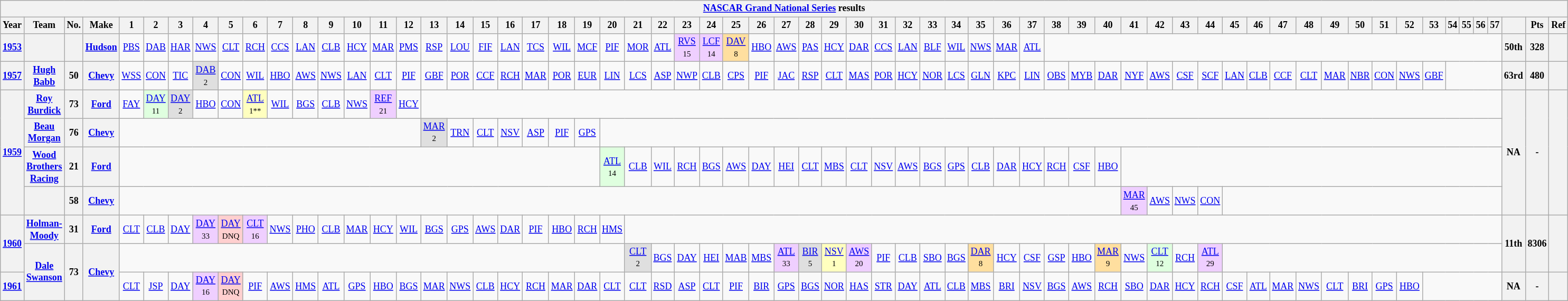<table class="wikitable" style="text-align:center; font-size:75%">
<tr>
<th colspan="69"><a href='#'>NASCAR Grand National Series</a> results</th>
</tr>
<tr>
<th>Year</th>
<th>Team</th>
<th>No.</th>
<th>Make</th>
<th>1</th>
<th>2</th>
<th>3</th>
<th>4</th>
<th>5</th>
<th>6</th>
<th>7</th>
<th>8</th>
<th>9</th>
<th>10</th>
<th>11</th>
<th>12</th>
<th>13</th>
<th>14</th>
<th>15</th>
<th>16</th>
<th>17</th>
<th>18</th>
<th>19</th>
<th>20</th>
<th>21</th>
<th>22</th>
<th>23</th>
<th>24</th>
<th>25</th>
<th>26</th>
<th>27</th>
<th>28</th>
<th>29</th>
<th>30</th>
<th>31</th>
<th>32</th>
<th>33</th>
<th>34</th>
<th>35</th>
<th>36</th>
<th>37</th>
<th>38</th>
<th>39</th>
<th>40</th>
<th>41</th>
<th>42</th>
<th>43</th>
<th>44</th>
<th>45</th>
<th>46</th>
<th>47</th>
<th>48</th>
<th>49</th>
<th>50</th>
<th>51</th>
<th>52</th>
<th>53</th>
<th>54</th>
<th>55</th>
<th>56</th>
<th>57</th>
<th></th>
<th>Pts</th>
<th>Ref</th>
</tr>
<tr>
<th><a href='#'>1953</a></th>
<th></th>
<th></th>
<th><a href='#'>Hudson</a></th>
<td><a href='#'>PBS</a></td>
<td><a href='#'>DAB</a></td>
<td><a href='#'>HAR</a></td>
<td><a href='#'>NWS</a></td>
<td><a href='#'>CLT</a></td>
<td><a href='#'>RCH</a></td>
<td><a href='#'>CCS</a></td>
<td><a href='#'>LAN</a></td>
<td><a href='#'>CLB</a></td>
<td><a href='#'>HCY</a></td>
<td><a href='#'>MAR</a></td>
<td><a href='#'>PMS</a></td>
<td><a href='#'>RSP</a></td>
<td><a href='#'>LOU</a></td>
<td><a href='#'>FIF</a></td>
<td><a href='#'>LAN</a></td>
<td><a href='#'>TCS</a></td>
<td><a href='#'>WIL</a></td>
<td><a href='#'>MCF</a></td>
<td><a href='#'>PIF</a></td>
<td><a href='#'>MOR</a></td>
<td><a href='#'>ATL</a></td>
<td style="background:#EFCFFF;"><a href='#'>RVS</a><br><small>15</small></td>
<td style="background:#EFCFFF;"><a href='#'>LCF</a><br><small>14</small></td>
<td style="background:#FFDF9F;"><a href='#'>DAV</a><br><small>8</small></td>
<td><a href='#'>HBO</a></td>
<td><a href='#'>AWS</a></td>
<td><a href='#'>PAS</a></td>
<td><a href='#'>HCY</a></td>
<td><a href='#'>DAR</a></td>
<td><a href='#'>CCS</a></td>
<td><a href='#'>LAN</a></td>
<td><a href='#'>BLF</a></td>
<td><a href='#'>WIL</a></td>
<td><a href='#'>NWS</a></td>
<td><a href='#'>MAR</a></td>
<td><a href='#'>ATL</a></td>
<td colspan=20></td>
<th>50th</th>
<th>328</th>
<th></th>
</tr>
<tr>
<th><a href='#'>1957</a></th>
<th><a href='#'>Hugh Babb</a></th>
<th>50</th>
<th><a href='#'>Chevy</a></th>
<td><a href='#'>WSS</a></td>
<td><a href='#'>CON</a></td>
<td><a href='#'>TIC</a></td>
<td style="background:#DFDFDF;"><a href='#'>DAB</a><br><small>2</small></td>
<td><a href='#'>CON</a></td>
<td><a href='#'>WIL</a></td>
<td><a href='#'>HBO</a></td>
<td><a href='#'>AWS</a></td>
<td><a href='#'>NWS</a></td>
<td><a href='#'>LAN</a></td>
<td><a href='#'>CLT</a></td>
<td><a href='#'>PIF</a></td>
<td><a href='#'>GBF</a></td>
<td><a href='#'>POR</a></td>
<td><a href='#'>CCF</a></td>
<td><a href='#'>RCH</a></td>
<td><a href='#'>MAR</a></td>
<td><a href='#'>POR</a></td>
<td><a href='#'>EUR</a></td>
<td><a href='#'>LIN</a></td>
<td><a href='#'>LCS</a></td>
<td><a href='#'>ASP</a></td>
<td><a href='#'>NWP</a></td>
<td><a href='#'>CLB</a></td>
<td><a href='#'>CPS</a></td>
<td><a href='#'>PIF</a></td>
<td><a href='#'>JAC</a></td>
<td><a href='#'>RSP</a></td>
<td><a href='#'>CLT</a></td>
<td><a href='#'>MAS</a></td>
<td><a href='#'>POR</a></td>
<td><a href='#'>HCY</a></td>
<td><a href='#'>NOR</a></td>
<td><a href='#'>LCS</a></td>
<td><a href='#'>GLN</a></td>
<td><a href='#'>KPC</a></td>
<td><a href='#'>LIN</a></td>
<td><a href='#'>OBS</a></td>
<td><a href='#'>MYB</a></td>
<td><a href='#'>DAR</a></td>
<td><a href='#'>NYF</a></td>
<td><a href='#'>AWS</a></td>
<td><a href='#'>CSF</a></td>
<td><a href='#'>SCF</a></td>
<td><a href='#'>LAN</a></td>
<td><a href='#'>CLB</a></td>
<td><a href='#'>CCF</a></td>
<td><a href='#'>CLT</a></td>
<td><a href='#'>MAR</a></td>
<td><a href='#'>NBR</a></td>
<td><a href='#'>CON</a></td>
<td><a href='#'>NWS</a></td>
<td><a href='#'>GBF</a></td>
<td colspan=4></td>
<th>63rd</th>
<th>480</th>
<th></th>
</tr>
<tr>
<th rowspan=4><a href='#'>1959</a></th>
<th><a href='#'>Roy Burdick</a></th>
<th>73</th>
<th><a href='#'>Ford</a></th>
<td><a href='#'>FAY</a></td>
<td style="background:#DFFFDF;"><a href='#'>DAY</a><br><small>11</small></td>
<td style="background:#DFDFDF;"><a href='#'>DAY</a><br><small>2</small></td>
<td><a href='#'>HBO</a></td>
<td><a href='#'>CON</a></td>
<td style="background:#FFFFBF;"><a href='#'>ATL</a><br><small>1**</small></td>
<td><a href='#'>WIL</a></td>
<td><a href='#'>BGS</a></td>
<td><a href='#'>CLB</a></td>
<td><a href='#'>NWS</a></td>
<td style="background:#EFCFFF;"><a href='#'>REF</a><br><small>21</small></td>
<td><a href='#'>HCY</a></td>
<td colspan=45></td>
<th rowspan=4>NA</th>
<th rowspan=4>-</th>
<th rowspan=4></th>
</tr>
<tr>
<th><a href='#'>Beau Morgan</a></th>
<th>76</th>
<th><a href='#'>Chevy</a></th>
<td colspan=12></td>
<td style="background:#DFDFDF;"><a href='#'>MAR</a><br><small>2</small></td>
<td><a href='#'>TRN</a></td>
<td><a href='#'>CLT</a></td>
<td><a href='#'>NSV</a></td>
<td><a href='#'>ASP</a></td>
<td><a href='#'>PIF</a></td>
<td><a href='#'>GPS</a></td>
<td colspan=38></td>
</tr>
<tr>
<th><a href='#'>Wood Brothers Racing</a></th>
<th>21</th>
<th><a href='#'>Ford</a></th>
<td colspan=19></td>
<td style="background:#DFFFDF;"><a href='#'>ATL</a><br><small>14</small></td>
<td><a href='#'>CLB</a></td>
<td><a href='#'>WIL</a></td>
<td><a href='#'>RCH</a></td>
<td><a href='#'>BGS</a></td>
<td><a href='#'>AWS</a></td>
<td><a href='#'>DAY</a></td>
<td><a href='#'>HEI</a></td>
<td><a href='#'>CLT</a></td>
<td><a href='#'>MBS</a></td>
<td><a href='#'>CLT</a></td>
<td><a href='#'>NSV</a></td>
<td><a href='#'>AWS</a></td>
<td><a href='#'>BGS</a></td>
<td><a href='#'>GPS</a></td>
<td><a href='#'>CLB</a></td>
<td><a href='#'>DAR</a></td>
<td><a href='#'>HCY</a></td>
<td><a href='#'>RCH</a></td>
<td><a href='#'>CSF</a></td>
<td><a href='#'>HBO</a></td>
<td colspan=17></td>
</tr>
<tr>
<th></th>
<th>58</th>
<th><a href='#'>Chevy</a></th>
<td colspan=40></td>
<td style="background:#EFCFFF;"><a href='#'>MAR</a><br><small>45</small></td>
<td><a href='#'>AWS</a></td>
<td><a href='#'>NWS</a></td>
<td><a href='#'>CON</a></td>
<td colspan=13></td>
</tr>
<tr>
<th rowspan=2><a href='#'>1960</a></th>
<th><a href='#'>Holman-Moody</a></th>
<th>31</th>
<th><a href='#'>Ford</a></th>
<td><a href='#'>CLT</a></td>
<td><a href='#'>CLB</a></td>
<td><a href='#'>DAY</a></td>
<td style="background:#EFCFFF;"><a href='#'>DAY</a><br><small>33</small></td>
<td style="background:#FFCFCF;"><a href='#'>DAY</a><br><small>DNQ</small></td>
<td style="background:#EFCFFF;"><a href='#'>CLT</a><br><small>16</small></td>
<td><a href='#'>NWS</a></td>
<td><a href='#'>PHO</a></td>
<td><a href='#'>CLB</a></td>
<td><a href='#'>MAR</a></td>
<td><a href='#'>HCY</a></td>
<td><a href='#'>WIL</a></td>
<td><a href='#'>BGS</a></td>
<td><a href='#'>GPS</a></td>
<td><a href='#'>AWS</a></td>
<td><a href='#'>DAR</a></td>
<td><a href='#'>PIF</a></td>
<td><a href='#'>HBO</a></td>
<td><a href='#'>RCH</a></td>
<td><a href='#'>HMS</a></td>
<td colspan=37></td>
<th rowspan=2>11th</th>
<th rowspan=2>8306</th>
<th rowspan=2></th>
</tr>
<tr>
<th rowspan=2><a href='#'>Dale Swanson</a></th>
<th rowspan=2>73</th>
<th rowspan=2><a href='#'>Chevy</a></th>
<td colspan=20></td>
<td style="background:#DFDFDF;"><a href='#'>CLT</a><br><small>2</small></td>
<td><a href='#'>BGS</a></td>
<td><a href='#'>DAY</a></td>
<td><a href='#'>HEI</a></td>
<td><a href='#'>MAB</a></td>
<td><a href='#'>MBS</a></td>
<td style="background:#EFCFFF;"><a href='#'>ATL</a><br><small>33</small></td>
<td style="background:#DFDFDF;"><a href='#'>BIR</a><br><small>5</small></td>
<td style="background:#FFFFBF;"><a href='#'>NSV</a><br><small>1</small></td>
<td style="background:#EFCFFF;"><a href='#'>AWS</a><br><small>20</small></td>
<td><a href='#'>PIF</a></td>
<td><a href='#'>CLB</a></td>
<td><a href='#'>SBO</a></td>
<td><a href='#'>BGS</a></td>
<td style="background:#FFDF9F;"><a href='#'>DAR</a><br><small>8</small></td>
<td><a href='#'>HCY</a></td>
<td><a href='#'>CSF</a></td>
<td><a href='#'>GSP</a></td>
<td><a href='#'>HBO</a></td>
<td style="background:#FFDF9F;"><a href='#'>MAR</a><br><small>9</small></td>
<td><a href='#'>NWS</a></td>
<td style="background:#DFFFDF;"><a href='#'>CLT</a><br><small>12</small></td>
<td><a href='#'>RCH</a></td>
<td style="background:#EFCFFF;"><a href='#'>ATL</a><br><small>29</small></td>
<td colspan=13></td>
</tr>
<tr>
<th><a href='#'>1961</a></th>
<td><a href='#'>CLT</a></td>
<td><a href='#'>JSP</a></td>
<td><a href='#'>DAY</a></td>
<td style="background:#EFCFFF;"><a href='#'>DAY</a><br><small>16</small></td>
<td style="background:#FFCFCF;"><a href='#'>DAY</a><br><small>DNQ</small></td>
<td><a href='#'>PIF</a></td>
<td><a href='#'>AWS</a></td>
<td><a href='#'>HMS</a></td>
<td><a href='#'>ATL</a></td>
<td><a href='#'>GPS</a></td>
<td><a href='#'>HBO</a></td>
<td><a href='#'>BGS</a></td>
<td><a href='#'>MAR</a></td>
<td><a href='#'>NWS</a></td>
<td><a href='#'>CLB</a></td>
<td><a href='#'>HCY</a></td>
<td><a href='#'>RCH</a></td>
<td><a href='#'>MAR</a></td>
<td><a href='#'>DAR</a></td>
<td><a href='#'>CLT</a></td>
<td><a href='#'>CLT</a></td>
<td><a href='#'>RSD</a></td>
<td><a href='#'>ASP</a></td>
<td><a href='#'>CLT</a></td>
<td><a href='#'>PIF</a></td>
<td><a href='#'>BIR</a></td>
<td><a href='#'>GPS</a></td>
<td><a href='#'>BGS</a></td>
<td><a href='#'>NOR</a></td>
<td><a href='#'>HAS</a></td>
<td><a href='#'>STR</a></td>
<td><a href='#'>DAY</a></td>
<td><a href='#'>ATL</a></td>
<td><a href='#'>CLB</a></td>
<td><a href='#'>MBS</a></td>
<td><a href='#'>BRI</a></td>
<td><a href='#'>NSV</a></td>
<td><a href='#'>BGS</a></td>
<td><a href='#'>AWS</a></td>
<td><a href='#'>RCH</a></td>
<td><a href='#'>SBO</a></td>
<td><a href='#'>DAR</a></td>
<td><a href='#'>HCY</a></td>
<td><a href='#'>RCH</a></td>
<td><a href='#'>CSF</a></td>
<td><a href='#'>ATL</a></td>
<td><a href='#'>MAR</a></td>
<td><a href='#'>NWS</a></td>
<td><a href='#'>CLT</a></td>
<td><a href='#'>BRI</a></td>
<td><a href='#'>GPS</a></td>
<td><a href='#'>HBO</a></td>
<td colspan=5></td>
<th>NA</th>
<th>-</th>
<th></th>
</tr>
</table>
